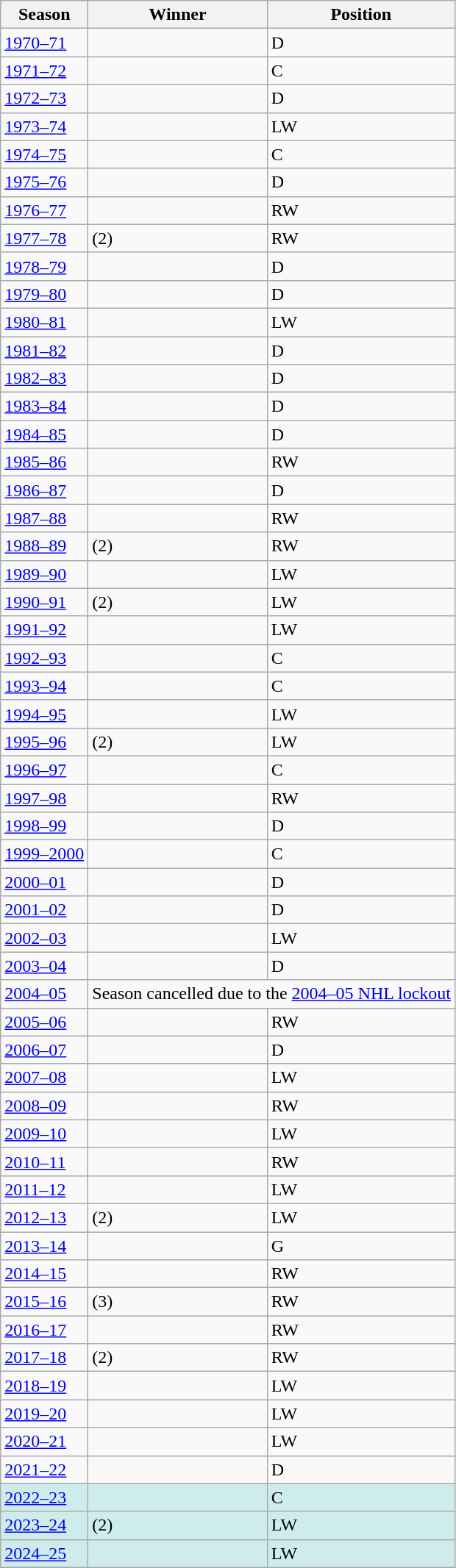<table class="wikitable sortable">
<tr>
<th>Season</th>
<th>Winner</th>
<th>Position</th>
</tr>
<tr>
<td><a href='#'>1970–71</a></td>
<td></td>
<td>D</td>
</tr>
<tr>
<td><a href='#'>1971–72</a></td>
<td></td>
<td>C</td>
</tr>
<tr>
<td><a href='#'>1972–73</a></td>
<td></td>
<td>D</td>
</tr>
<tr>
<td><a href='#'>1973–74</a></td>
<td></td>
<td>LW</td>
</tr>
<tr>
<td><a href='#'>1974–75</a></td>
<td></td>
<td>C</td>
</tr>
<tr>
<td><a href='#'>1975–76</a></td>
<td></td>
<td>D</td>
</tr>
<tr>
<td><a href='#'>1976–77</a></td>
<td></td>
<td>RW</td>
</tr>
<tr>
<td><a href='#'>1977–78</a></td>
<td> (2)</td>
<td>RW</td>
</tr>
<tr>
<td><a href='#'>1978–79</a></td>
<td></td>
<td>D</td>
</tr>
<tr>
<td><a href='#'>1979–80</a></td>
<td></td>
<td>D</td>
</tr>
<tr>
<td><a href='#'>1980–81</a></td>
<td></td>
<td>LW</td>
</tr>
<tr>
<td><a href='#'>1981–82</a></td>
<td></td>
<td>D</td>
</tr>
<tr>
<td><a href='#'>1982–83</a></td>
<td></td>
<td>D</td>
</tr>
<tr>
<td><a href='#'>1983–84</a></td>
<td></td>
<td>D</td>
</tr>
<tr>
<td><a href='#'>1984–85</a></td>
<td></td>
<td>D</td>
</tr>
<tr>
<td><a href='#'>1985–86</a></td>
<td></td>
<td>RW</td>
</tr>
<tr>
<td><a href='#'>1986–87</a></td>
<td></td>
<td>D</td>
</tr>
<tr>
<td><a href='#'>1987–88</a></td>
<td></td>
<td>RW</td>
</tr>
<tr>
<td><a href='#'>1988–89</a></td>
<td> (2)</td>
<td>RW</td>
</tr>
<tr>
<td><a href='#'>1989–90</a></td>
<td></td>
<td>LW</td>
</tr>
<tr>
<td><a href='#'>1990–91</a></td>
<td> (2)</td>
<td>LW</td>
</tr>
<tr>
<td><a href='#'>1991–92</a></td>
<td></td>
<td>LW</td>
</tr>
<tr>
<td><a href='#'>1992–93</a></td>
<td></td>
<td>C</td>
</tr>
<tr>
<td><a href='#'>1993–94</a></td>
<td></td>
<td>C</td>
</tr>
<tr>
<td><a href='#'>1994–95</a></td>
<td></td>
<td>LW</td>
</tr>
<tr>
<td><a href='#'>1995–96</a></td>
<td> (2)</td>
<td>LW</td>
</tr>
<tr>
<td><a href='#'>1996–97</a></td>
<td></td>
<td>C</td>
</tr>
<tr>
<td><a href='#'>1997–98</a></td>
<td></td>
<td>RW</td>
</tr>
<tr>
<td><a href='#'>1998–99</a></td>
<td></td>
<td>D</td>
</tr>
<tr>
<td><a href='#'>1999–2000</a></td>
<td></td>
<td>C</td>
</tr>
<tr>
<td><a href='#'>2000–01</a></td>
<td></td>
<td>D</td>
</tr>
<tr>
<td><a href='#'>2001–02</a></td>
<td></td>
<td>D</td>
</tr>
<tr>
<td><a href='#'>2002–03</a></td>
<td></td>
<td>LW</td>
</tr>
<tr>
<td><a href='#'>2003–04</a></td>
<td></td>
<td>D</td>
</tr>
<tr>
<td><a href='#'>2004–05</a></td>
<td colspan="2">Season cancelled due to the <a href='#'>2004–05 NHL lockout</a></td>
</tr>
<tr>
<td><a href='#'>2005–06</a></td>
<td></td>
<td>RW</td>
</tr>
<tr>
<td><a href='#'>2006–07</a></td>
<td></td>
<td>D</td>
</tr>
<tr>
<td><a href='#'>2007–08</a></td>
<td></td>
<td>LW</td>
</tr>
<tr>
<td><a href='#'>2008–09</a></td>
<td></td>
<td>RW</td>
</tr>
<tr>
<td><a href='#'>2009–10</a></td>
<td></td>
<td>LW</td>
</tr>
<tr>
<td><a href='#'>2010–11</a></td>
<td></td>
<td>RW</td>
</tr>
<tr>
<td><a href='#'>2011–12</a></td>
<td></td>
<td>LW</td>
</tr>
<tr>
<td><a href='#'>2012–13</a></td>
<td> (2) </td>
<td>LW</td>
</tr>
<tr>
<td><a href='#'>2013–14</a></td>
<td> </td>
<td>G</td>
</tr>
<tr>
<td><a href='#'>2014–15</a></td>
<td> </td>
<td>RW</td>
</tr>
<tr>
<td><a href='#'>2015–16</a></td>
<td> (3)</td>
<td>RW</td>
</tr>
<tr>
<td><a href='#'>2016–17</a></td>
<td></td>
<td>RW</td>
</tr>
<tr>
<td><a href='#'>2017–18</a></td>
<td> (2)</td>
<td>RW</td>
</tr>
<tr>
<td><a href='#'>2018–19</a></td>
<td></td>
<td>LW</td>
</tr>
<tr>
<td><a href='#'>2019–20</a></td>
<td></td>
<td>LW</td>
</tr>
<tr>
<td><a href='#'>2020–21</a></td>
<td></td>
<td>LW</td>
</tr>
<tr>
<td><a href='#'>2021–22</a></td>
<td></td>
<td>D</td>
</tr>
<tr bgcolor="#CFECEC">
<td><a href='#'>2022–23</a></td>
<td></td>
<td>C</td>
</tr>
<tr bgcolor="#CFECEC">
<td><a href='#'>2023–24</a></td>
<td> (2)</td>
<td>LW</td>
</tr>
<tr bgcolor="#CFECEC">
<td><a href='#'>2024–25</a></td>
<td></td>
<td>LW</td>
</tr>
</table>
